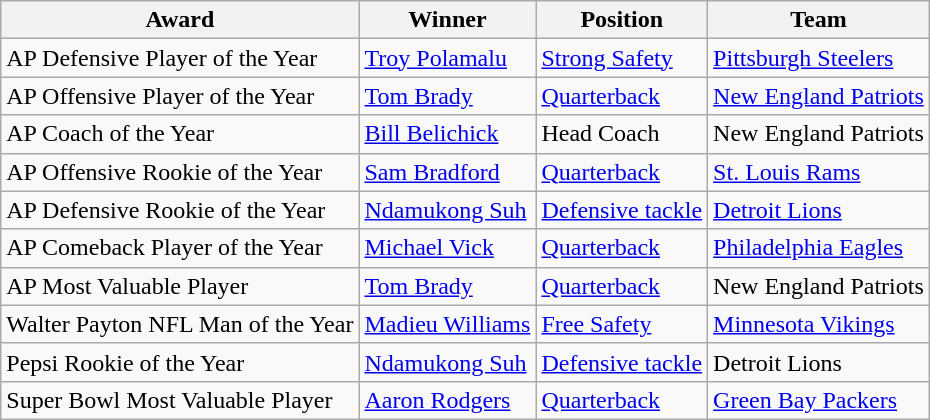<table class="wikitable">
<tr>
<th>Award</th>
<th>Winner</th>
<th>Position</th>
<th>Team</th>
</tr>
<tr>
<td>AP Defensive Player of the Year</td>
<td><a href='#'>Troy Polamalu</a></td>
<td><a href='#'>Strong Safety</a></td>
<td><a href='#'>Pittsburgh Steelers</a></td>
</tr>
<tr>
<td>AP Offensive Player of the Year</td>
<td><a href='#'>Tom Brady</a></td>
<td><a href='#'>Quarterback</a></td>
<td><a href='#'>New England Patriots</a></td>
</tr>
<tr>
<td>AP Coach of the Year</td>
<td><a href='#'>Bill Belichick</a></td>
<td>Head Coach</td>
<td>New England Patriots</td>
</tr>
<tr>
<td>AP Offensive Rookie of the Year</td>
<td><a href='#'>Sam Bradford</a></td>
<td><a href='#'>Quarterback</a></td>
<td><a href='#'>St. Louis Rams</a></td>
</tr>
<tr>
<td>AP Defensive Rookie of the Year</td>
<td><a href='#'>Ndamukong Suh</a></td>
<td><a href='#'>Defensive tackle</a></td>
<td><a href='#'>Detroit Lions</a></td>
</tr>
<tr>
<td>AP Comeback Player of the Year</td>
<td><a href='#'>Michael Vick</a></td>
<td><a href='#'>Quarterback</a></td>
<td><a href='#'>Philadelphia Eagles</a></td>
</tr>
<tr>
<td>AP Most Valuable Player</td>
<td><a href='#'>Tom Brady</a></td>
<td><a href='#'>Quarterback</a></td>
<td>New England Patriots</td>
</tr>
<tr>
<td>Walter Payton NFL Man of the Year</td>
<td><a href='#'>Madieu Williams</a></td>
<td><a href='#'>Free Safety</a></td>
<td><a href='#'>Minnesota Vikings</a></td>
</tr>
<tr>
<td>Pepsi Rookie of the Year</td>
<td><a href='#'>Ndamukong Suh</a></td>
<td><a href='#'>Defensive tackle</a></td>
<td>Detroit Lions</td>
</tr>
<tr>
<td>Super Bowl Most Valuable Player</td>
<td><a href='#'>Aaron Rodgers</a></td>
<td><a href='#'>Quarterback</a></td>
<td><a href='#'>Green Bay Packers</a></td>
</tr>
</table>
